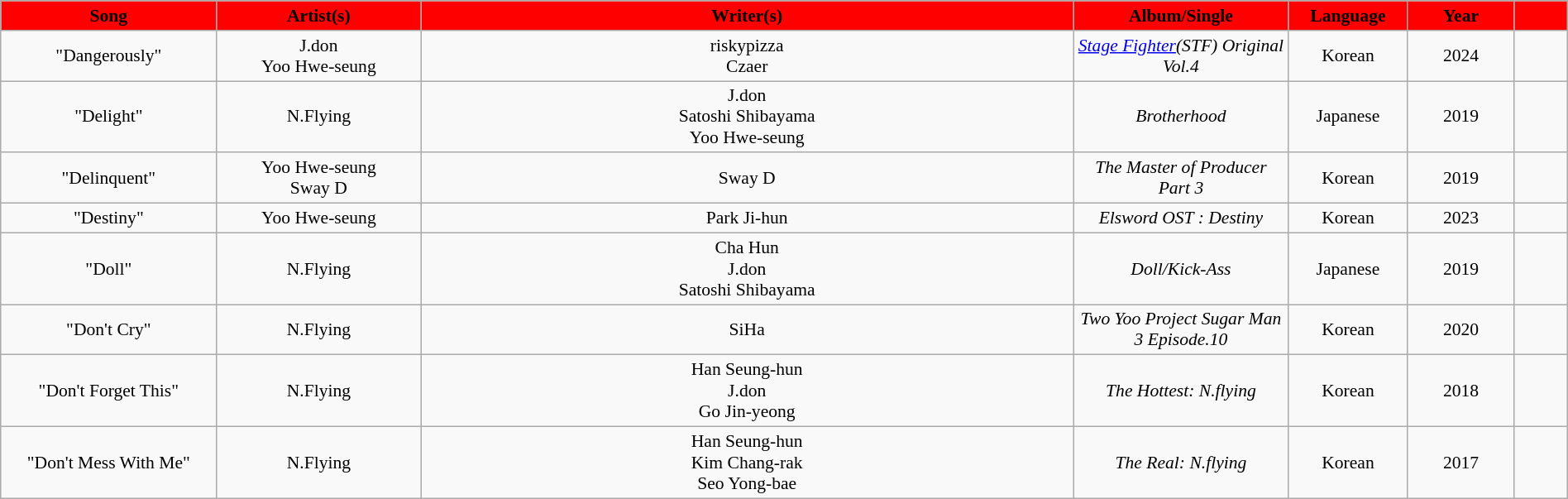<table class="wikitable" style="margin:0.5em auto; clear:both; font-size:.9em; text-align:center; width:100%">
<tr>
<th style="width:200px; background:#FF0000;">Song</th>
<th style="width:200px; background:#FF0000;">Artist(s)</th>
<th style="width:700px; background:#FF0000;">Writer(s)</th>
<th style="width:200px; background:#FF0000;">Album/Single</th>
<th style="width:100px; background:#FF0000;">Language</th>
<th style="width:100px; background:#FF0000;">Year</th>
<th style="width:50px;  background:#FF0000;"></th>
</tr>
<tr>
<td>"Dangerously"</td>
<td>J.don<br>Yoo Hwe-seung</td>
<td>riskypizza <br> Czaer</td>
<td><em><a href='#'>Stage Fighter</a>(STF) Original Vol.4</em></td>
<td>Korean</td>
<td>2024</td>
<td></td>
</tr>
<tr>
<td>"Delight"</td>
<td>N.Flying</td>
<td>J.don <br> Satoshi Shibayama <br> Yoo Hwe-seung</td>
<td><em>Brotherhood</em></td>
<td>Japanese</td>
<td>2019</td>
<td></td>
</tr>
<tr>
<td>"Delinquent" </td>
<td>Yoo Hwe-seung <br> Sway D</td>
<td>Sway D</td>
<td><em>The Master of Producer Part 3</em></td>
<td>Korean</td>
<td>2019</td>
<td></td>
</tr>
<tr>
<td>"Destiny"</td>
<td>Yoo Hwe-seung</td>
<td>Park Ji-hun</td>
<td><em>Elsword OST : Destiny</em></td>
<td>Korean</td>
<td>2023</td>
<td></td>
</tr>
<tr>
<td>"Doll"</td>
<td>N.Flying</td>
<td>Cha Hun <br> J.don <br> Satoshi Shibayama</td>
<td><em>Doll/Kick-Ass</em></td>
<td>Japanese</td>
<td>2019</td>
<td></td>
</tr>
<tr>
<td>"Don't Cry"</td>
<td>N.Flying</td>
<td>SiHa</td>
<td><em>Two Yoo Project Sugar Man 3 Episode.10</em></td>
<td>Korean</td>
<td>2020</td>
<td></td>
</tr>
<tr>
<td>"Don't Forget This" </td>
<td>N.Flying</td>
<td>Han Seung-hun <br> J.don <br> Go Jin-yeong</td>
<td><em>The Hottest: N.flying</em></td>
<td>Korean</td>
<td>2018</td>
<td></td>
</tr>
<tr>
<td>"Don't Mess With Me" </td>
<td>N.Flying</td>
<td>Han Seung-hun <br> Kim Chang-rak <br> Seo Yong-bae</td>
<td><em>The Real: N.flying</em></td>
<td>Korean</td>
<td>2017</td>
<td></td>
</tr>
</table>
